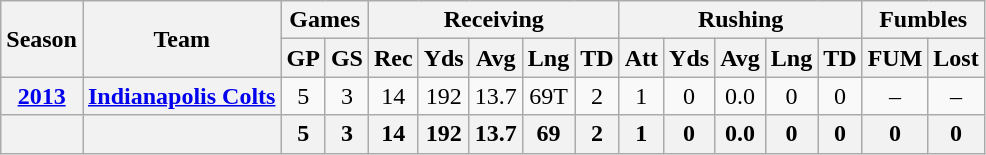<table class=wikitable style="text-align:center;">
<tr>
<th rowspan=2>Season</th>
<th rowspan=2>Team</th>
<th colspan=2>Games</th>
<th colspan=5>Receiving</th>
<th colspan=5>Rushing</th>
<th colspan=2>Fumbles</th>
</tr>
<tr>
<th>GP</th>
<th>GS</th>
<th>Rec</th>
<th>Yds</th>
<th>Avg</th>
<th>Lng</th>
<th>TD</th>
<th>Att</th>
<th>Yds</th>
<th>Avg</th>
<th>Lng</th>
<th>TD</th>
<th>FUM</th>
<th>Lost</th>
</tr>
<tr>
<th><a href='#'>2013</a></th>
<th><a href='#'>Indianapolis Colts</a></th>
<td>5</td>
<td>3</td>
<td>14</td>
<td>192</td>
<td>13.7</td>
<td>69T</td>
<td>2</td>
<td>1</td>
<td>0</td>
<td>0.0</td>
<td>0</td>
<td>0</td>
<td>–</td>
<td>–</td>
</tr>
<tr>
<th></th>
<th></th>
<th>5</th>
<th>3</th>
<th>14</th>
<th>192</th>
<th>13.7</th>
<th>69</th>
<th>2</th>
<th>1</th>
<th>0</th>
<th>0.0</th>
<th>0</th>
<th>0</th>
<th>0</th>
<th>0</th>
</tr>
</table>
